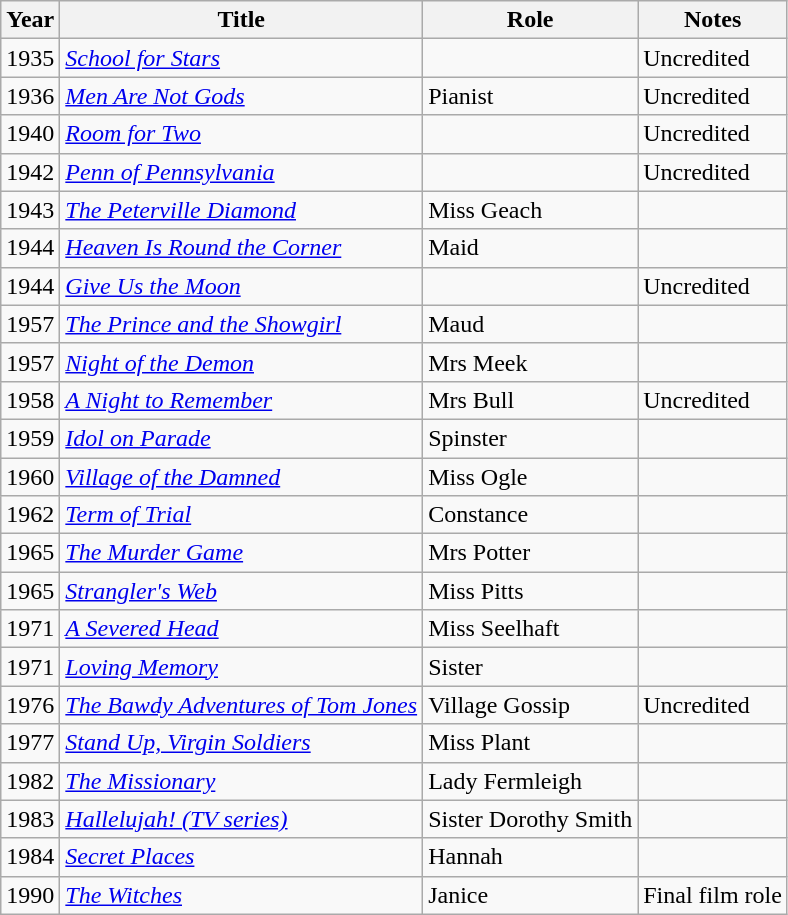<table class="wikitable">
<tr>
<th>Year</th>
<th>Title</th>
<th>Role</th>
<th>Notes</th>
</tr>
<tr>
<td>1935</td>
<td><em><a href='#'>School for Stars</a></em></td>
<td></td>
<td>Uncredited</td>
</tr>
<tr>
<td>1936</td>
<td><em><a href='#'>Men Are Not Gods</a></em></td>
<td>Pianist</td>
<td>Uncredited</td>
</tr>
<tr>
<td>1940</td>
<td><em><a href='#'>Room for Two</a></em></td>
<td></td>
<td>Uncredited</td>
</tr>
<tr>
<td>1942</td>
<td><em><a href='#'>Penn of Pennsylvania</a></em></td>
<td></td>
<td>Uncredited</td>
</tr>
<tr>
<td>1943</td>
<td><em><a href='#'>The Peterville Diamond</a></em></td>
<td>Miss Geach</td>
<td></td>
</tr>
<tr>
<td>1944</td>
<td><em><a href='#'>Heaven Is Round the Corner</a></em></td>
<td>Maid</td>
<td></td>
</tr>
<tr>
<td>1944</td>
<td><em><a href='#'>Give Us the Moon</a></em></td>
<td></td>
<td>Uncredited</td>
</tr>
<tr>
<td>1957</td>
<td><em><a href='#'>The Prince and the Showgirl</a></em></td>
<td>Maud</td>
<td></td>
</tr>
<tr>
<td>1957</td>
<td><em><a href='#'>Night of the Demon</a></em></td>
<td>Mrs Meek</td>
<td></td>
</tr>
<tr>
<td>1958</td>
<td><em><a href='#'>A Night to Remember</a></em></td>
<td>Mrs Bull</td>
<td>Uncredited</td>
</tr>
<tr>
<td>1959</td>
<td><em><a href='#'>Idol on Parade</a></em></td>
<td>Spinster</td>
<td></td>
</tr>
<tr>
<td>1960</td>
<td><em><a href='#'>Village of the Damned</a></em></td>
<td>Miss Ogle</td>
<td></td>
</tr>
<tr>
<td>1962</td>
<td><em><a href='#'>Term of Trial</a></em></td>
<td>Constance</td>
<td></td>
</tr>
<tr>
<td>1965</td>
<td><em><a href='#'>The Murder Game</a></em></td>
<td>Mrs Potter</td>
<td></td>
</tr>
<tr>
<td>1965</td>
<td><em><a href='#'>Strangler's Web</a></em></td>
<td>Miss Pitts</td>
<td></td>
</tr>
<tr>
<td>1971</td>
<td><em><a href='#'>A Severed Head</a></em></td>
<td>Miss Seelhaft</td>
<td></td>
</tr>
<tr>
<td>1971</td>
<td><em><a href='#'>Loving Memory</a></em></td>
<td>Sister</td>
<td></td>
</tr>
<tr>
<td>1976</td>
<td><em><a href='#'>The Bawdy Adventures of Tom Jones</a></em></td>
<td>Village Gossip</td>
<td>Uncredited</td>
</tr>
<tr>
<td>1977</td>
<td><em><a href='#'>Stand Up, Virgin Soldiers</a></em></td>
<td>Miss Plant</td>
<td></td>
</tr>
<tr>
<td>1982</td>
<td><em><a href='#'>The Missionary</a></em></td>
<td>Lady Fermleigh</td>
<td></td>
</tr>
<tr>
<td>1983</td>
<td><em><a href='#'>Hallelujah! (TV series)</a></em></td>
<td>Sister Dorothy Smith</td>
<td></td>
</tr>
<tr>
<td>1984</td>
<td><em><a href='#'>Secret Places</a></em></td>
<td>Hannah</td>
<td></td>
</tr>
<tr>
<td>1990</td>
<td><em><a href='#'>The Witches</a></em></td>
<td>Janice</td>
<td>Final film role</td>
</tr>
</table>
